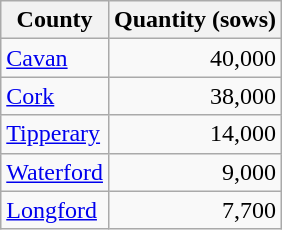<table class="wikitable">
<tr>
<th>County</th>
<th>Quantity (sows)</th>
</tr>
<tr>
<td><a href='#'>Cavan</a></td>
<td style="text-align:right">40,000</td>
</tr>
<tr>
<td><a href='#'>Cork</a></td>
<td style="text-align:right">38,000</td>
</tr>
<tr>
<td><a href='#'>Tipperary</a></td>
<td style="text-align:right">14,000</td>
</tr>
<tr>
<td><a href='#'>Waterford</a></td>
<td style="text-align:right">9,000</td>
</tr>
<tr>
<td><a href='#'>Longford</a></td>
<td style="text-align:right">7,700</td>
</tr>
</table>
